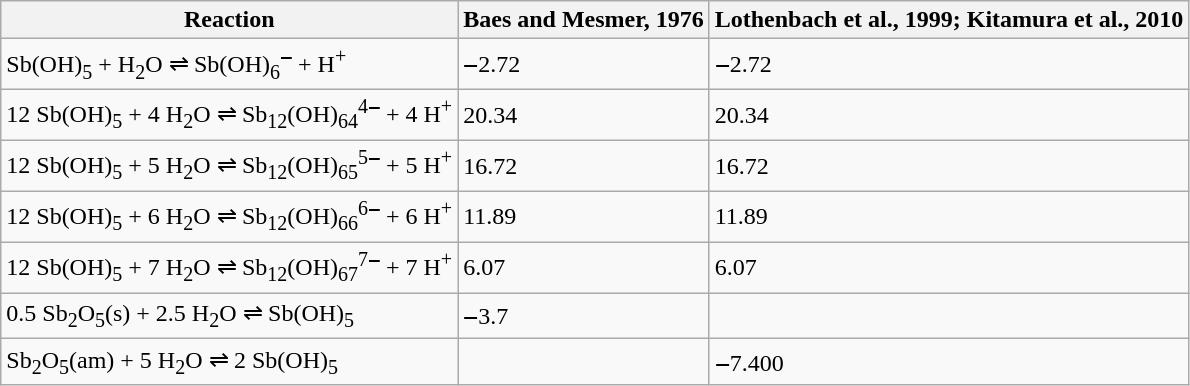<table class="wikitable">
<tr>
<th>Reaction</th>
<th>Baes and Mesmer, 1976</th>
<th>Lothenbach et al., 1999; Kitamura et al., 2010</th>
</tr>
<tr>
<td>Sb(OH)<sub>5</sub> + H<sub>2</sub>O ⇌ Sb(OH)<sub>6</sub><sup>‒</sup> + H<sup>+</sup></td>
<td>‒2.72</td>
<td>‒2.72</td>
</tr>
<tr>
<td>12 Sb(OH)<sub>5</sub> + 4 H<sub>2</sub>O ⇌ Sb<sub>12</sub>(OH)<sub>64</sub><sup>4‒</sup> + 4 H<sup>+</sup></td>
<td>20.34</td>
<td>20.34</td>
</tr>
<tr>
<td>12 Sb(OH)<sub>5</sub> + 5 H<sub>2</sub>O ⇌ Sb<sub>12</sub>(OH)<sub>65</sub><sup>5‒</sup> + 5 H<sup>+</sup></td>
<td>16.72</td>
<td>16.72</td>
</tr>
<tr>
<td>12 Sb(OH)<sub>5</sub> + 6 H<sub>2</sub>O ⇌ Sb<sub>12</sub>(OH)<sub>66</sub><sup>6‒</sup> + 6 H<sup>+</sup></td>
<td>11.89</td>
<td>11.89</td>
</tr>
<tr>
<td>12 Sb(OH)<sub>5</sub> + 7 H<sub>2</sub>O ⇌ Sb<sub>12</sub>(OH)<sub>67</sub><sup>7‒</sup> + 7 H<sup>+</sup></td>
<td>6.07</td>
<td>6.07</td>
</tr>
<tr>
<td>0.5 Sb<sub>2</sub>O<sub>5</sub>(s) + 2.5 H<sub>2</sub>O ⇌ Sb(OH)<sub>5</sub></td>
<td>‒3.7</td>
<td></td>
</tr>
<tr>
<td>Sb<sub>2</sub>O<sub>5</sub>(am) + 5 H<sub>2</sub>O ⇌ 2 Sb(OH)<sub>5</sub></td>
<td></td>
<td>‒7.400</td>
</tr>
</table>
